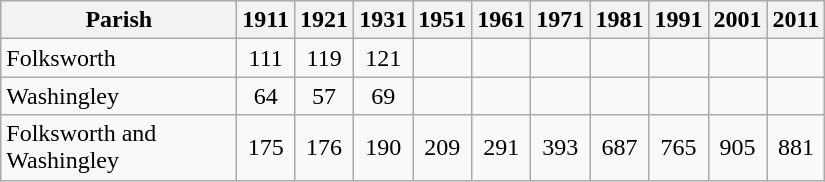<table class="wikitable" style="text-align:center">
<tr>
<th width="150">Parish<br></th>
<th width="30">1911<br></th>
<th width="30">1921<br></th>
<th width="30">1931<br></th>
<th width="30">1951<br></th>
<th width="30">1961<br></th>
<th width="30">1971<br></th>
<th width="30">1981<br></th>
<th width="30">1991<br></th>
<th width="30">2001<br></th>
<th width="30">2011 <br></th>
</tr>
<tr>
<td align=left>Folksworth</td>
<td align="center">111</td>
<td align="center">119</td>
<td align="center">121</td>
<td align="center"></td>
<td align="center"></td>
<td align="center"></td>
<td align="center"></td>
<td align="center"></td>
<td align="center"></td>
<td align="center"></td>
</tr>
<tr>
<td align=left>Washingley</td>
<td align="center">64</td>
<td align="center">57</td>
<td align="center">69</td>
<td align="center"></td>
<td align="center"></td>
<td align="center"></td>
<td align="center"></td>
<td align="center"></td>
<td align="center"></td>
<td align="center"></td>
</tr>
<tr>
<td align=left>Folksworth and Washingley</td>
<td align="center">175</td>
<td align="center">176</td>
<td align="center">190</td>
<td align="center">209</td>
<td align="center">291</td>
<td align="center">393</td>
<td align="center">687</td>
<td align="center">765</td>
<td align="center">905</td>
<td align="center">881</td>
</tr>
</table>
